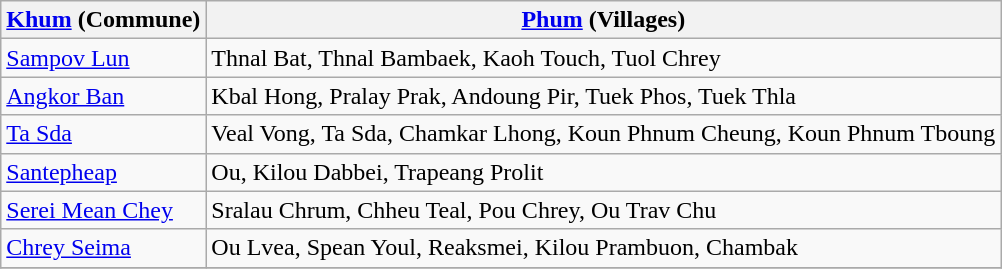<table class="wikitable">
<tr>
<th><a href='#'>Khum</a> (Commune)</th>
<th><a href='#'>Phum</a> (Villages)</th>
</tr>
<tr>
<td><a href='#'>Sampov Lun</a></td>
<td>Thnal Bat, Thnal Bambaek, Kaoh Touch, Tuol Chrey</td>
</tr>
<tr>
<td><a href='#'>Angkor Ban</a></td>
<td>Kbal Hong, Pralay Prak, Andoung Pir, Tuek Phos, Tuek Thla</td>
</tr>
<tr>
<td><a href='#'>Ta Sda</a></td>
<td>Veal Vong, Ta Sda, Chamkar Lhong, Koun Phnum Cheung, Koun Phnum Tboung</td>
</tr>
<tr>
<td><a href='#'>Santepheap</a></td>
<td>Ou, Kilou Dabbei, Trapeang Prolit</td>
</tr>
<tr>
<td><a href='#'>Serei Mean Chey</a></td>
<td>Sralau Chrum, Chheu Teal, Pou Chrey, Ou Trav Chu</td>
</tr>
<tr>
<td><a href='#'>Chrey Seima</a></td>
<td>Ou Lvea, Spean Youl, Reaksmei, Kilou Prambuon, Chambak</td>
</tr>
<tr>
</tr>
</table>
